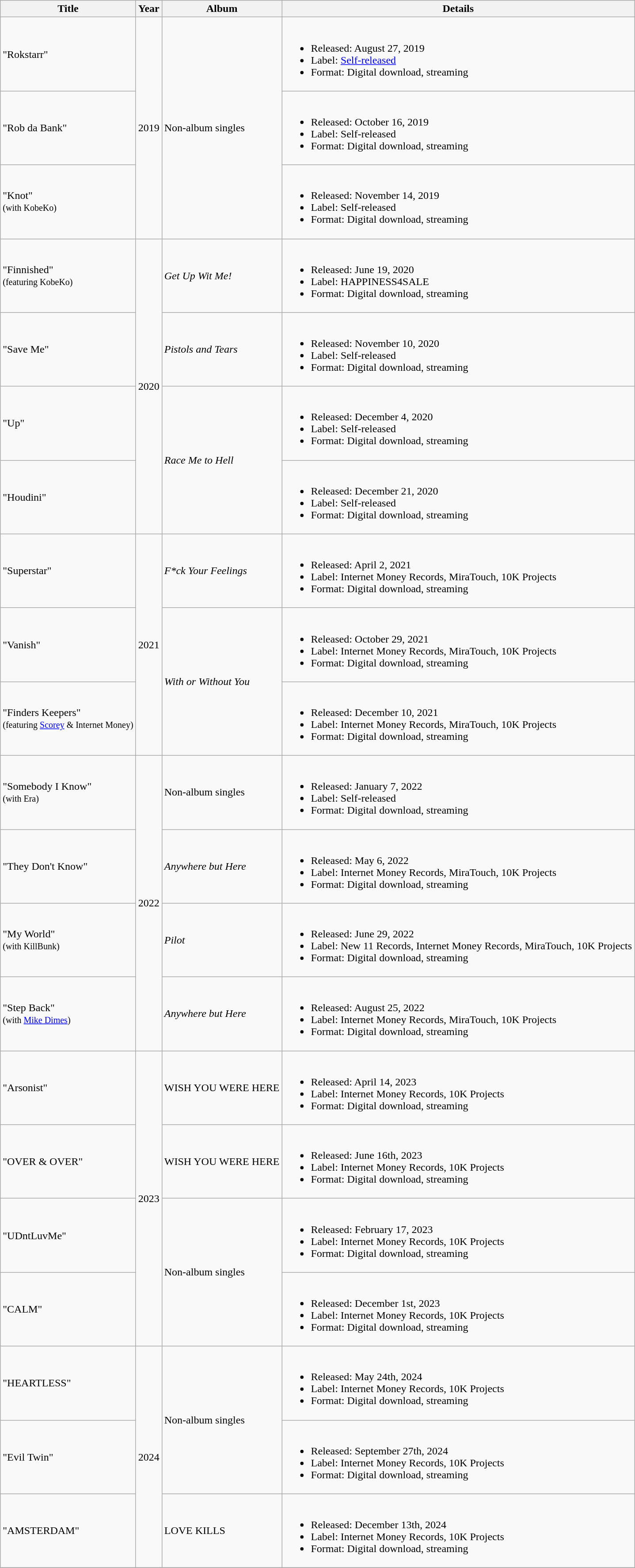<table class="wikitable sortable">
<tr>
<th>Title</th>
<th>Year</th>
<th>Album</th>
<th>Details</th>
</tr>
<tr>
<td>"Rokstarr"</td>
<td rowspan="3">2019</td>
<td rowspan="3">Non-album singles</td>
<td><br><ul><li>Released: August 27, 2019</li><li>Label: <a href='#'>Self-released</a></li><li>Format: Digital download, streaming</li></ul></td>
</tr>
<tr>
<td>"Rob da Bank"</td>
<td><br><ul><li>Released: October 16, 2019</li><li>Label: Self-released</li><li>Format: Digital download, streaming</li></ul></td>
</tr>
<tr>
<td>"Knot" <br><small>(with KobeKo)</small></td>
<td><br><ul><li>Released: November 14, 2019</li><li>Label: Self-released</li><li>Format: Digital download, streaming</li></ul></td>
</tr>
<tr>
<td>"Finnished" <br><small>(featuring KobeKo)</small></td>
<td rowspan="4">2020</td>
<td rowspan="1"><em>Get Up Wit Me!</em></td>
<td><br><ul><li>Released: June 19, 2020</li><li>Label: HAPPINESS4SALE</li><li>Format: Digital download, streaming</li></ul></td>
</tr>
<tr>
<td>"Save Me"</td>
<td rowspan="1"><em>Pistols and Tears</em></td>
<td><br><ul><li>Released: November 10, 2020</li><li>Label: Self-released</li><li>Format: Digital download, streaming</li></ul></td>
</tr>
<tr>
<td>"Up"</td>
<td rowspan="2"><em>Race Me to Hell</em></td>
<td><br><ul><li>Released: December 4, 2020</li><li>Label: Self-released</li><li>Format: Digital download, streaming</li></ul></td>
</tr>
<tr>
<td>"Houdini"</td>
<td><br><ul><li>Released: December 21, 2020</li><li>Label: Self-released</li><li>Format: Digital download, streaming</li></ul></td>
</tr>
<tr>
<td>"Superstar"</td>
<td rowspan="3">2021</td>
<td rowspan="1"><em>F*ck Your Feelings</em></td>
<td><br><ul><li>Released: April 2, 2021</li><li>Label: Internet Money Records, MiraTouch, 10K Projects</li><li>Format: Digital download, streaming</li></ul></td>
</tr>
<tr>
<td>"Vanish"</td>
<td rowspan="2"><em>With or Without You</em></td>
<td><br><ul><li>Released: October 29, 2021</li><li>Label: Internet Money Records, MiraTouch, 10K Projects</li><li>Format: Digital download, streaming</li></ul></td>
</tr>
<tr>
<td>"Finders Keepers" <br><small>(featuring <a href='#'>Scorey</a> & Internet Money)</small></td>
<td><br><ul><li>Released: December 10, 2021</li><li>Label: Internet Money Records, MiraTouch, 10K Projects</li><li>Format: Digital download, streaming</li></ul></td>
</tr>
<tr>
<td>"Somebody I Know" <br><small>(with Era)</small></td>
<td rowspan="4">2022</td>
<td rowspan="1">Non-album singles</td>
<td><br><ul><li>Released: January 7, 2022</li><li>Label: Self-released</li><li>Format: Digital download, streaming</li></ul></td>
</tr>
<tr>
<td>"They Don't Know"</td>
<td rowspan="1"><em>Anywhere but Here</em></td>
<td><br><ul><li>Released: May 6, 2022</li><li>Label: Internet Money Records, MiraTouch, 10K Projects</li><li>Format: Digital download, streaming</li></ul></td>
</tr>
<tr>
<td>"My World" <br><small>(with KillBunk)</small></td>
<td rowspan="1"><em>Pilot</em></td>
<td><br><ul><li>Released: June 29, 2022</li><li>Label: New 11 Records, Internet Money Records, MiraTouch, 10K Projects</li><li>Format: Digital download, streaming</li></ul></td>
</tr>
<tr>
<td>"Step Back" <br><small>(with <a href='#'>Mike Dimes</a>)</small></td>
<td rowspan="1"><em>Anywhere but Here</em></td>
<td><br><ul><li>Released: August 25, 2022</li><li>Label: Internet Money Records, MiraTouch, 10K Projects</li><li>Format: Digital download, streaming</li></ul></td>
</tr>
<tr>
<td>"Arsonist"</td>
<td rowspan="4">2023</td>
<td>WISH YOU WERE HERE</td>
<td><br><ul><li>Released: April 14, 2023</li><li>Label: Internet Money Records, 10K Projects</li><li>Format: Digital download, streaming</li></ul></td>
</tr>
<tr>
<td>"OVER & OVER"</td>
<td>WISH YOU WERE HERE</td>
<td><br><ul><li>Released: June 16th, 2023</li><li>Label: Internet Money Records, 10K Projects</li><li>Format: Digital download, streaming</li></ul></td>
</tr>
<tr>
<td>"UDntLuvMe"</td>
<td rowspan="2">Non-album singles</td>
<td><br><ul><li>Released: February 17, 2023</li><li>Label: Internet Money Records, 10K Projects</li><li>Format: Digital download, streaming</li></ul></td>
</tr>
<tr>
<td>"CALM"</td>
<td><br><ul><li>Released: December 1st, 2023</li><li>Label: Internet Money Records, 10K Projects</li><li>Format: Digital download, streaming</li></ul></td>
</tr>
<tr>
<td>"HEARTLESS"</td>
<td rowspan="3">2024</td>
<td rowspan="2">Non-album singles</td>
<td><br><ul><li>Released: May 24th, 2024</li><li>Label: Internet Money Records, 10K Projects</li><li>Format: Digital download, streaming</li></ul></td>
</tr>
<tr>
<td>"Evil Twin"</td>
<td><br><ul><li>Released: September 27th, 2024</li><li>Label: Internet Money Records, 10K Projects</li><li>Format: Digital download, streaming</li></ul></td>
</tr>
<tr>
<td>"AMSTERDAM"</td>
<td>LOVE KILLS</td>
<td><br><ul><li>Released: December 13th, 2024</li><li>Label: Internet Money Records, 10K Projects</li><li>Format: Digital download, streaming</li></ul></td>
</tr>
<tr>
</tr>
</table>
